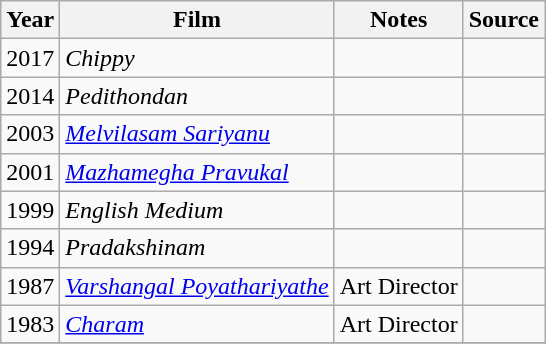<table class="wikitable sortable">
<tr>
<th>Year</th>
<th>Film</th>
<th>Notes</th>
<th Source="unsortable">Source</th>
</tr>
<tr>
<td>2017</td>
<td><em>Chippy</em></td>
<td></td>
<td></td>
</tr>
<tr>
<td>2014</td>
<td><em>Pedithondan</em></td>
<td></td>
<td></td>
</tr>
<tr>
<td>2003</td>
<td><em><a href='#'>Melvilasam Sariyanu</a></em></td>
<td></td>
<td></td>
</tr>
<tr>
<td>2001</td>
<td><em><a href='#'>Mazhamegha Pravukal</a></em></td>
<td></td>
<td></td>
</tr>
<tr>
<td>1999</td>
<td><em>English Medium</em></td>
<td></td>
<td></td>
</tr>
<tr>
<td>1994</td>
<td><em>Pradakshinam</em></td>
<td></td>
<td></td>
</tr>
<tr>
<td>1987</td>
<td><em><a href='#'>Varshangal Poyathariyathe</a></em></td>
<td>Art Director</td>
<td></td>
</tr>
<tr>
<td>1983</td>
<td><em><a href='#'>Charam</a></em></td>
<td>Art Director</td>
<td></td>
</tr>
<tr>
</tr>
</table>
